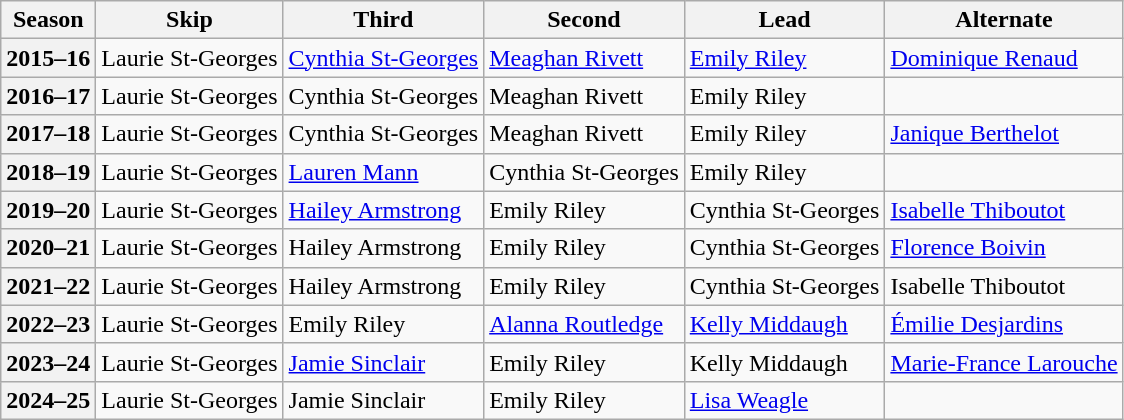<table class="wikitable">
<tr>
<th scope="col">Season</th>
<th scope="col">Skip</th>
<th scope="col">Third</th>
<th scope="col">Second</th>
<th scope="col">Lead</th>
<th scope="col">Alternate</th>
</tr>
<tr>
<th scope="row">2015–16</th>
<td>Laurie St-Georges</td>
<td><a href='#'>Cynthia St-Georges</a></td>
<td><a href='#'>Meaghan Rivett</a></td>
<td><a href='#'>Emily Riley</a></td>
<td><a href='#'>Dominique Renaud</a></td>
</tr>
<tr>
<th scope="row">2016–17</th>
<td>Laurie St-Georges</td>
<td>Cynthia St-Georges</td>
<td>Meaghan Rivett</td>
<td>Emily Riley</td>
<td></td>
</tr>
<tr>
<th scope="row">2017–18</th>
<td>Laurie St-Georges</td>
<td>Cynthia St-Georges</td>
<td>Meaghan Rivett</td>
<td>Emily Riley</td>
<td><a href='#'>Janique Berthelot</a></td>
</tr>
<tr>
<th scope="row">2018–19</th>
<td>Laurie St-Georges</td>
<td><a href='#'>Lauren Mann</a></td>
<td>Cynthia St-Georges</td>
<td>Emily Riley</td>
<td></td>
</tr>
<tr>
<th scope="row">2019–20</th>
<td>Laurie St-Georges</td>
<td><a href='#'>Hailey Armstrong</a></td>
<td>Emily Riley</td>
<td>Cynthia St-Georges</td>
<td><a href='#'>Isabelle Thiboutot</a></td>
</tr>
<tr>
<th scope="row">2020–21</th>
<td>Laurie St-Georges</td>
<td>Hailey Armstrong</td>
<td>Emily Riley</td>
<td>Cynthia St-Georges</td>
<td><a href='#'>Florence Boivin</a></td>
</tr>
<tr>
<th scope="row">2021–22</th>
<td>Laurie St-Georges</td>
<td>Hailey Armstrong</td>
<td>Emily Riley</td>
<td>Cynthia St-Georges</td>
<td>Isabelle Thiboutot</td>
</tr>
<tr>
<th scope="row">2022–23</th>
<td>Laurie St-Georges</td>
<td>Emily Riley</td>
<td><a href='#'>Alanna Routledge</a></td>
<td><a href='#'>Kelly Middaugh</a></td>
<td><a href='#'>Émilie Desjardins</a></td>
</tr>
<tr>
<th scope="row">2023–24</th>
<td>Laurie St-Georges</td>
<td><a href='#'>Jamie Sinclair</a></td>
<td>Emily Riley</td>
<td>Kelly Middaugh</td>
<td><a href='#'>Marie-France Larouche</a></td>
</tr>
<tr>
<th scope="row">2024–25</th>
<td>Laurie St-Georges</td>
<td>Jamie Sinclair</td>
<td>Emily Riley</td>
<td><a href='#'>Lisa Weagle</a></td>
<td></td>
</tr>
</table>
